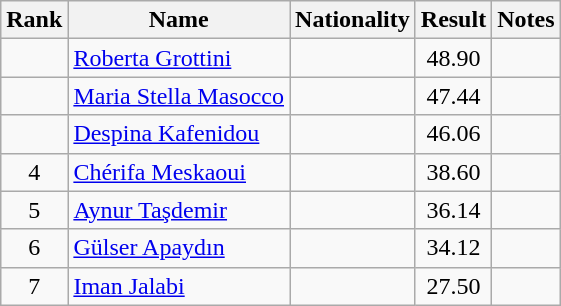<table class="wikitable sortable" style="text-align:center">
<tr>
<th>Rank</th>
<th>Name</th>
<th>Nationality</th>
<th>Result</th>
<th>Notes</th>
</tr>
<tr>
<td></td>
<td align=left><a href='#'>Roberta Grottini</a></td>
<td align=left></td>
<td>48.90</td>
<td></td>
</tr>
<tr>
<td></td>
<td align=left><a href='#'>Maria Stella Masocco</a></td>
<td align=left></td>
<td>47.44</td>
<td></td>
</tr>
<tr>
<td></td>
<td align=left><a href='#'>Despina Kafenidou</a></td>
<td align=left></td>
<td>46.06</td>
<td></td>
</tr>
<tr>
<td>4</td>
<td align=left><a href='#'>Chérifa Meskaoui</a></td>
<td align=left></td>
<td>38.60</td>
<td></td>
</tr>
<tr>
<td>5</td>
<td align=left><a href='#'>Aynur Taşdemir</a></td>
<td align=left></td>
<td>36.14</td>
<td></td>
</tr>
<tr>
<td>6</td>
<td align=left><a href='#'>Gülser Apaydın</a></td>
<td align=left></td>
<td>34.12</td>
<td></td>
</tr>
<tr>
<td>7</td>
<td align=left><a href='#'>Iman Jalabi</a></td>
<td align=left></td>
<td>27.50</td>
<td></td>
</tr>
</table>
